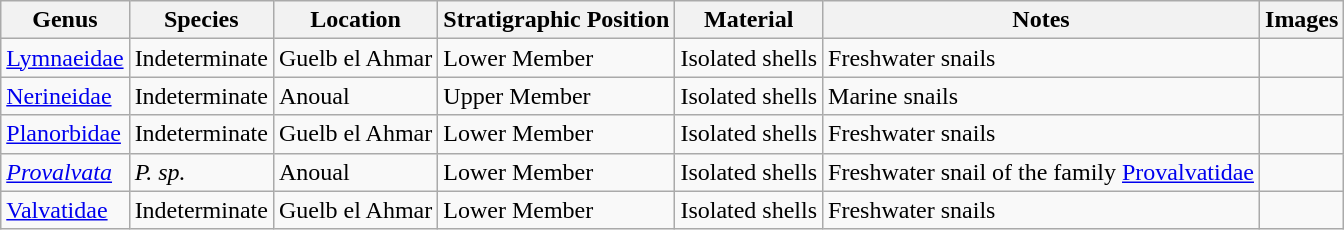<table class="wikitable" align="center">
<tr>
<th>Genus</th>
<th>Species</th>
<th>Location</th>
<th>Stratigraphic Position</th>
<th>Material</th>
<th>Notes</th>
<th>Images</th>
</tr>
<tr>
<td><a href='#'>Lymnaeidae</a></td>
<td>Indeterminate</td>
<td>Guelb el Ahmar</td>
<td>Lower Member</td>
<td>Isolated shells</td>
<td>Freshwater snails</td>
<td></td>
</tr>
<tr>
<td><a href='#'>Nerineidae</a></td>
<td>Indeterminate</td>
<td>Anoual</td>
<td>Upper Member</td>
<td>Isolated shells</td>
<td>Marine snails</td>
<td></td>
</tr>
<tr>
<td><a href='#'>Planorbidae</a></td>
<td>Indeterminate</td>
<td>Guelb el Ahmar</td>
<td>Lower Member</td>
<td>Isolated shells</td>
<td>Freshwater snails</td>
<td></td>
</tr>
<tr>
<td><em><a href='#'>Provalvata</a></em></td>
<td><em>P. sp.</em></td>
<td>Anoual</td>
<td>Lower Member</td>
<td>Isolated shells</td>
<td>Freshwater snail of the family <a href='#'>Provalvatidae</a></td>
<td></td>
</tr>
<tr>
<td><a href='#'>Valvatidae</a></td>
<td>Indeterminate</td>
<td>Guelb el Ahmar</td>
<td>Lower Member</td>
<td>Isolated shells</td>
<td>Freshwater snails</td>
<td></td>
</tr>
</table>
